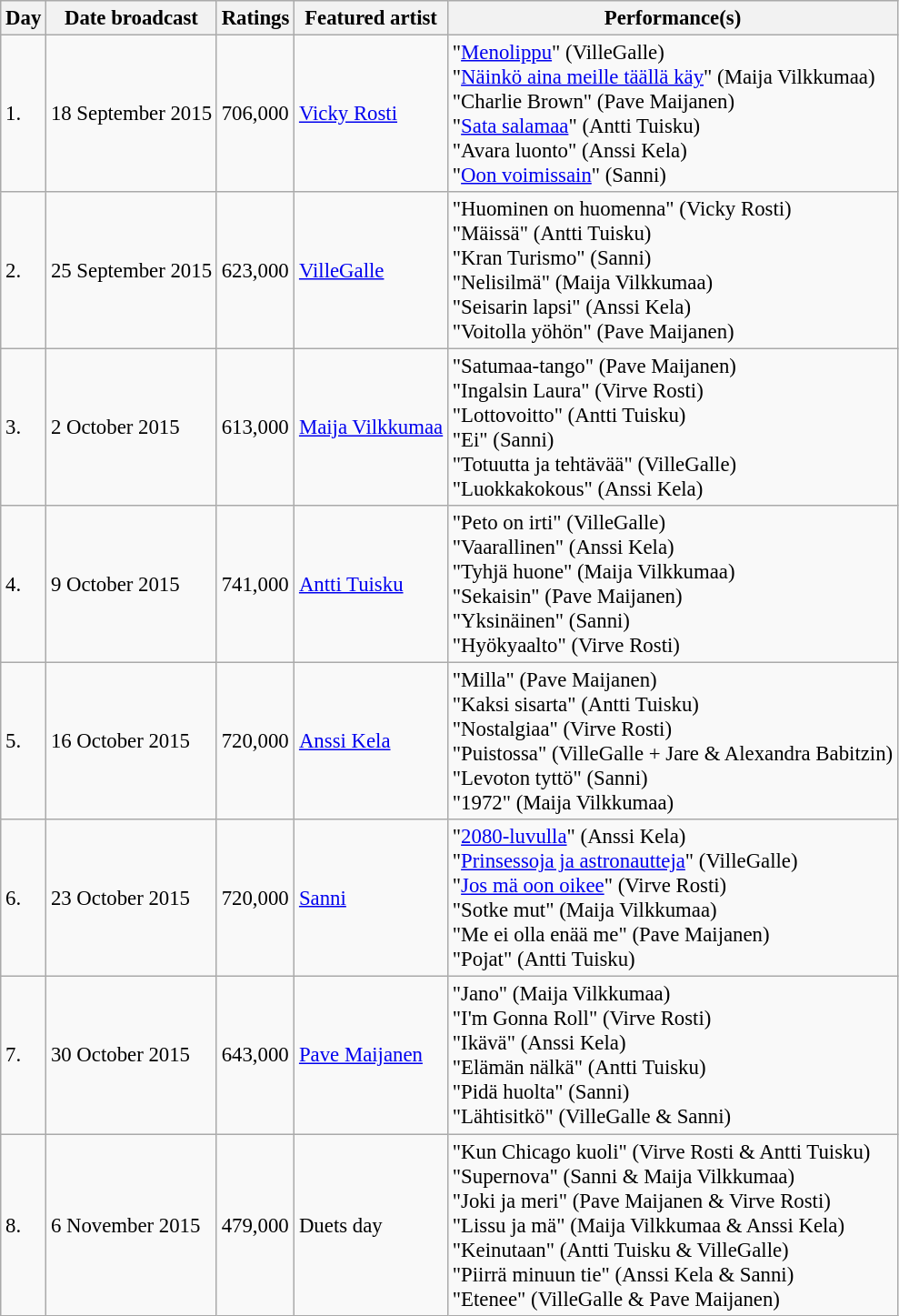<table class="wikitable" style="font-size: 95%;">
<tr>
<th>Day</th>
<th>Date broadcast</th>
<th>Ratings</th>
<th>Featured artist</th>
<th>Performance(s)</th>
</tr>
<tr>
<td>1.</td>
<td>18 September 2015</td>
<td>706,000</td>
<td><a href='#'>Vicky Rosti</a></td>
<td>"<a href='#'>Menolippu</a>" (VilleGalle)<br>"<a href='#'>Näinkö aina meille täällä käy</a>" (Maija Vilkkumaa)<br>"Charlie Brown" (Pave Maijanen)<br>"<a href='#'>Sata salamaa</a>" (Antti Tuisku)<br>"Avara luonto" (Anssi Kela)<br>"<a href='#'>Oon voimissain</a>" (Sanni)</td>
</tr>
<tr>
<td>2.</td>
<td>25 September 2015</td>
<td>623,000</td>
<td><a href='#'>VilleGalle</a></td>
<td>"Huominen on huomenna" (Vicky Rosti)<br>"Mäissä" (Antti Tuisku)<br>"Kran Turismo" (Sanni)<br>"Nelisilmä" (Maija Vilkkumaa)<br>"Seisarin lapsi" (Anssi Kela)<br>"Voitolla yöhön" (Pave Maijanen)</td>
</tr>
<tr>
<td>3.</td>
<td>2 October 2015</td>
<td>613,000</td>
<td><a href='#'>Maija Vilkkumaa</a></td>
<td>"Satumaa-tango" (Pave Maijanen)<br>"Ingalsin Laura" (Virve Rosti)<br>"Lottovoitto" (Antti Tuisku)<br>"Ei" (Sanni)<br>"Totuutta ja tehtävää" (VilleGalle)<br>"Luokkakokous" (Anssi Kela)</td>
</tr>
<tr>
<td>4.</td>
<td>9 October 2015</td>
<td>741,000</td>
<td><a href='#'>Antti Tuisku</a></td>
<td>"Peto on irti" (VilleGalle)<br>"Vaarallinen" (Anssi Kela)<br>"Tyhjä huone" (Maija Vilkkumaa)<br>"Sekaisin" (Pave Maijanen)<br>"Yksinäinen" (Sanni)<br>"Hyökyaalto" (Virve Rosti)</td>
</tr>
<tr>
<td>5.</td>
<td>16 October 2015</td>
<td>720,000</td>
<td><a href='#'>Anssi Kela</a></td>
<td>"Milla" (Pave Maijanen)<br>"Kaksi sisarta" (Antti Tuisku)<br>"Nostalgiaa" (Virve Rosti)<br>"Puistossa" (VilleGalle + Jare & Alexandra Babitzin)<br>"Levoton tyttö" (Sanni)<br>"1972" (Maija Vilkkumaa)</td>
</tr>
<tr>
<td>6.</td>
<td>23 October 2015</td>
<td>720,000</td>
<td><a href='#'>Sanni</a></td>
<td>"<a href='#'>2080-luvulla</a>" (Anssi Kela)<br>"<a href='#'>Prinsessoja ja astronautteja</a>" (VilleGalle)<br>"<a href='#'>Jos mä oon oikee</a>" (Virve Rosti)<br>"Sotke mut" (Maija Vilkkumaa)<br>"Me ei olla enää me" (Pave Maijanen)<br>"Pojat" (Antti Tuisku)</td>
</tr>
<tr>
<td>7.</td>
<td>30 October 2015</td>
<td>643,000</td>
<td><a href='#'>Pave Maijanen</a></td>
<td>"Jano" (Maija Vilkkumaa)<br>"I'm Gonna Roll" (Virve Rosti)<br>"Ikävä" (Anssi Kela)<br>"Elämän nälkä" (Antti Tuisku)<br>"Pidä huolta" (Sanni)<br>"Lähtisitkö" (VilleGalle & Sanni)</td>
</tr>
<tr>
<td>8.</td>
<td>6 November 2015</td>
<td>479,000</td>
<td>Duets day</td>
<td>"Kun Chicago kuoli" (Virve Rosti & Antti Tuisku)<br>"Supernova" (Sanni & Maija Vilkkumaa)<br>"Joki ja meri" (Pave Maijanen & Virve Rosti)<br>"Lissu ja mä" (Maija Vilkkumaa & Anssi Kela)<br>"Keinutaan" (Antti Tuisku & VilleGalle)<br>"Piirrä minuun tie" (Anssi Kela & Sanni)<br>"Etenee" (VilleGalle & Pave Maijanen)</td>
</tr>
</table>
